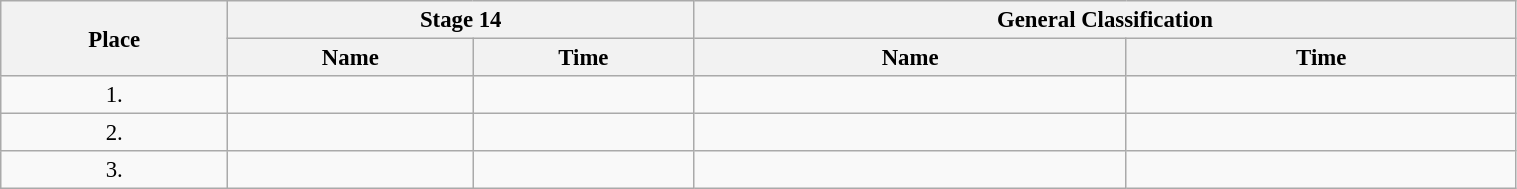<table class=wikitable style="font-size:95%" width="80%">
<tr>
<th rowspan="2">Place</th>
<th colspan="2">Stage 14</th>
<th colspan="2">General Classification</th>
</tr>
<tr>
<th>Name</th>
<th>Time</th>
<th>Name</th>
<th>Time</th>
</tr>
<tr>
<td align="center">1.</td>
<td></td>
<td></td>
<td></td>
<td></td>
</tr>
<tr>
<td align="center">2.</td>
<td></td>
<td></td>
<td></td>
<td></td>
</tr>
<tr>
<td align="center">3.</td>
<td></td>
<td></td>
<td></td>
<td></td>
</tr>
</table>
